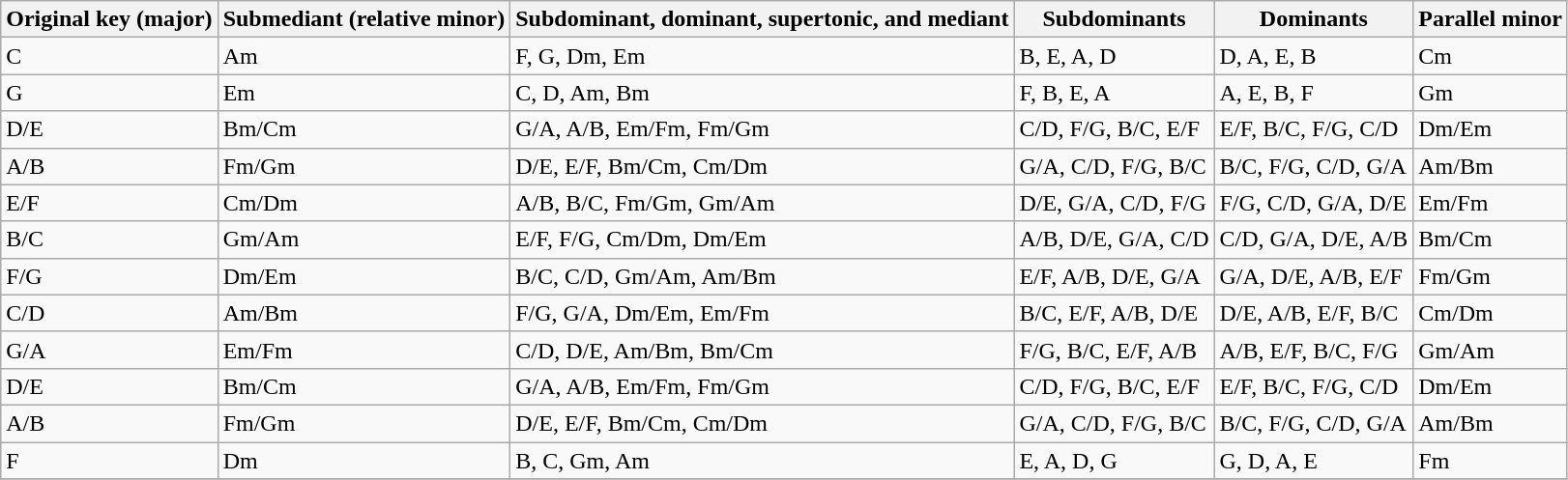<table class="wikitable">
<tr>
<th>Original key (major)</th>
<th>Submediant (relative minor)</th>
<th>Subdominant, dominant, supertonic, and mediant</th>
<th>Subdominants</th>
<th>Dominants</th>
<th>Parallel minor</th>
</tr>
<tr>
<td>C</td>
<td>Am</td>
<td>F, G, Dm, Em</td>
<td>B, E, A, D</td>
<td>D, A, E, B</td>
<td>Cm</td>
</tr>
<tr>
<td>G</td>
<td>Em</td>
<td>C, D, Am, Bm</td>
<td>F, B, E, A</td>
<td>A, E, B, F</td>
<td>Gm</td>
</tr>
<tr>
<td>D/E</td>
<td>Bm/Cm</td>
<td>G/A, A/B, Em/Fm, Fm/Gm</td>
<td>C/D, F/G, B/C, E/F</td>
<td>E/F, B/C, F/G, C/D</td>
<td>Dm/Em</td>
</tr>
<tr>
<td>A/B</td>
<td>Fm/Gm</td>
<td>D/E, E/F, Bm/Cm, Cm/Dm</td>
<td>G/A, C/D, F/G, B/C</td>
<td>B/C, F/G, C/D, G/A</td>
<td>Am/Bm</td>
</tr>
<tr>
<td>E/F</td>
<td>Cm/Dm</td>
<td>A/B, B/C, Fm/Gm, Gm/Am</td>
<td>D/E, G/A, C/D, F/G</td>
<td>F/G, C/D, G/A, D/E</td>
<td>Em/Fm</td>
</tr>
<tr>
<td>B/C</td>
<td>Gm/Am</td>
<td>E/F, F/G, Cm/Dm, Dm/Em</td>
<td>A/B, D/E, G/A, C/D</td>
<td>C/D, G/A, D/E, A/B</td>
<td>Bm/Cm</td>
</tr>
<tr>
<td>F/G</td>
<td>Dm/Em</td>
<td>B/C, C/D, Gm/Am, Am/Bm</td>
<td>E/F, A/B, D/E, G/A</td>
<td>G/A, D/E, A/B, E/F</td>
<td>Fm/Gm</td>
</tr>
<tr>
<td>C/D</td>
<td>Am/Bm</td>
<td>F/G, G/A, Dm/Em, Em/Fm</td>
<td>B/C, E/F, A/B, D/E</td>
<td>D/E, A/B, E/F, B/C</td>
<td>Cm/Dm</td>
</tr>
<tr>
<td>G/A</td>
<td>Em/Fm</td>
<td>C/D, D/E, Am/Bm, Bm/Cm</td>
<td>F/G, B/C, E/F, A/B</td>
<td>A/B, E/F, B/C, F/G</td>
<td>Gm/Am</td>
</tr>
<tr>
<td>D/E</td>
<td>Bm/Cm</td>
<td>G/A, A/B, Em/Fm, Fm/Gm</td>
<td>C/D, F/G, B/C, E/F</td>
<td>E/F, B/C, F/G, C/D</td>
<td>Dm/Em</td>
</tr>
<tr>
<td>A/B</td>
<td>Fm/Gm</td>
<td>D/E, E/F, Bm/Cm, Cm/Dm</td>
<td>G/A, C/D, F/G, B/C</td>
<td>B/C, F/G, C/D, G/A</td>
<td>Am/Bm</td>
</tr>
<tr>
<td>F</td>
<td>Dm</td>
<td>B, C, Gm, Am</td>
<td>E, A, D, G</td>
<td>G, D, A, E</td>
<td>Fm</td>
</tr>
<tr>
</tr>
</table>
